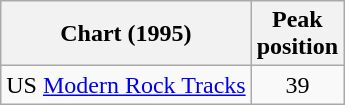<table class="wikitable">
<tr>
<th>Chart (1995)</th>
<th>Peak<br>position</th>
</tr>
<tr>
<td>US <a href='#'>Modern Rock Tracks</a><em></td>
<td style="text-align:center;">39</td>
</tr>
</table>
